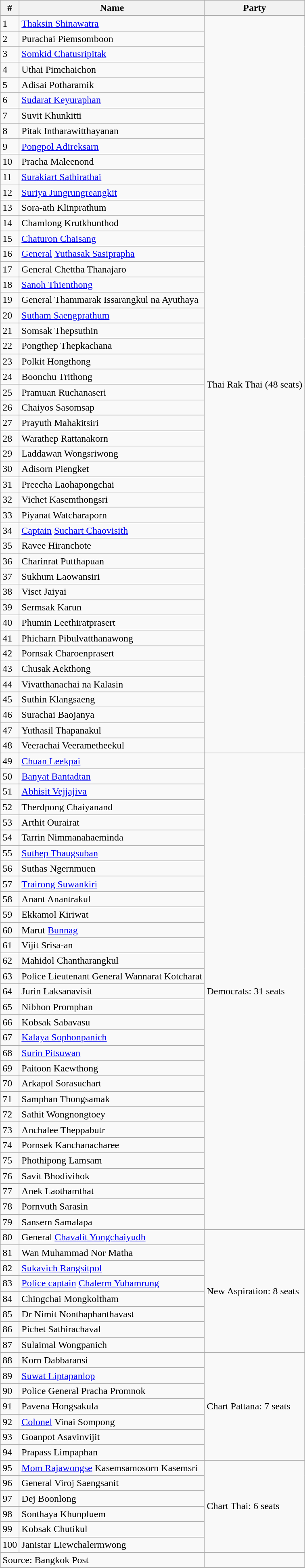<table class=wikitable>
<tr>
<th>#</th>
<th>Name</th>
<th>Party</th>
</tr>
<tr>
<td>1</td>
<td><a href='#'>Thaksin Shinawatra</a></td>
<td rowspan="48">Thai Rak Thai (48 seats)</td>
</tr>
<tr>
<td>2</td>
<td>Purachai Piemsomboon</td>
</tr>
<tr>
<td>3</td>
<td><a href='#'>Somkid Chatusripitak</a></td>
</tr>
<tr>
<td>4</td>
<td>Uthai Pimchaichon</td>
</tr>
<tr>
<td>5</td>
<td>Adisai Potharamik</td>
</tr>
<tr>
<td>6</td>
<td><a href='#'>Sudarat Keyuraphan</a></td>
</tr>
<tr>
<td>7</td>
<td>Suvit Khunkitti</td>
</tr>
<tr>
<td>8</td>
<td>Pitak Intharawitthayanan</td>
</tr>
<tr>
<td>9</td>
<td><a href='#'>Pongpol Adireksarn</a></td>
</tr>
<tr>
<td>10</td>
<td>Pracha Maleenond</td>
</tr>
<tr>
<td>11</td>
<td><a href='#'>Surakiart Sathirathai</a></td>
</tr>
<tr>
<td>12</td>
<td><a href='#'>Suriya Jungrungreangkit</a></td>
</tr>
<tr>
<td>13</td>
<td>Sora-ath Klinprathum</td>
</tr>
<tr>
<td>14</td>
<td>Chamlong Krutkhunthod</td>
</tr>
<tr>
<td>15</td>
<td><a href='#'>Chaturon Chaisang</a></td>
</tr>
<tr>
<td>16</td>
<td><a href='#'>General</a> <a href='#'>Yuthasak Sasiprapha</a></td>
</tr>
<tr>
<td>17</td>
<td>General Chettha Thanajaro</td>
</tr>
<tr>
<td>18</td>
<td><a href='#'>Sanoh Thienthong</a></td>
</tr>
<tr>
<td>19</td>
<td>General Thammarak Issarangkul na Ayuthaya</td>
</tr>
<tr>
<td>20</td>
<td><a href='#'>Sutham Saengprathum</a></td>
</tr>
<tr>
<td>21</td>
<td>Somsak Thepsuthin</td>
</tr>
<tr>
<td>22</td>
<td>Pongthep Thepkachana</td>
</tr>
<tr>
<td>23</td>
<td>Polkit Hongthong</td>
</tr>
<tr>
<td>24</td>
<td>Boonchu Trithong</td>
</tr>
<tr>
<td>25</td>
<td>Pramuan Ruchanaseri</td>
</tr>
<tr>
<td>26</td>
<td>Chaiyos Sasomsap</td>
</tr>
<tr>
<td>27</td>
<td>Prayuth Mahakitsiri</td>
</tr>
<tr>
<td>28</td>
<td>Warathep Rattanakorn</td>
</tr>
<tr>
<td>29</td>
<td>Laddawan Wongsriwong</td>
</tr>
<tr>
<td>30</td>
<td>Adisorn Piengket</td>
</tr>
<tr>
<td>31</td>
<td>Preecha Laohapongchai</td>
</tr>
<tr>
<td>32</td>
<td>Vichet Kasemthongsri</td>
</tr>
<tr>
<td>33</td>
<td>Piyanat Watcharaporn</td>
</tr>
<tr>
<td>34</td>
<td><a href='#'>Captain</a> <a href='#'>Suchart Chaovisith</a></td>
</tr>
<tr>
<td>35</td>
<td>Ravee Hiranchote</td>
</tr>
<tr>
<td>36</td>
<td>Charinrat Putthapuan</td>
</tr>
<tr>
<td>37</td>
<td>Sukhum Laowansiri</td>
</tr>
<tr>
<td>38</td>
<td>Viset Jaiyai</td>
</tr>
<tr>
<td>39</td>
<td>Sermsak Karun</td>
</tr>
<tr>
<td>40</td>
<td>Phumin Leethiratprasert</td>
</tr>
<tr>
<td>41</td>
<td>Phicharn Pibulvatthanawong</td>
</tr>
<tr>
<td>42</td>
<td>Pornsak Charoenprasert</td>
</tr>
<tr>
<td>43</td>
<td>Chusak Aekthong</td>
</tr>
<tr>
<td>44</td>
<td>Vivatthanachai na Kalasin</td>
</tr>
<tr>
<td>45</td>
<td>Suthin Klangsaeng</td>
</tr>
<tr>
<td>46</td>
<td>Surachai Baojanya</td>
</tr>
<tr>
<td>47</td>
<td>Yuthasil Thapanakul</td>
</tr>
<tr>
<td>48</td>
<td>Veerachai Veerametheekul</td>
</tr>
<tr>
<td>49</td>
<td><a href='#'>Chuan Leekpai</a></td>
<td rowspan="31">Democrats: 31 seats</td>
</tr>
<tr>
<td>50</td>
<td><a href='#'>Banyat Bantadtan</a></td>
</tr>
<tr>
<td>51</td>
<td><a href='#'>Abhisit Vejjajiva</a></td>
</tr>
<tr>
<td>52</td>
<td>Therdpong Chaiyanand</td>
</tr>
<tr>
<td>53</td>
<td>Arthit Ourairat</td>
</tr>
<tr>
<td>54</td>
<td>Tarrin Nimmanahaeminda</td>
</tr>
<tr>
<td>55</td>
<td><a href='#'>Suthep Thaugsuban</a></td>
</tr>
<tr>
<td>56</td>
<td>Suthas Ngernmuen</td>
</tr>
<tr>
<td>57</td>
<td><a href='#'>Trairong Suwankiri</a></td>
</tr>
<tr>
<td>58</td>
<td>Anant Anantrakul</td>
</tr>
<tr>
<td>59</td>
<td>Ekkamol Kiriwat</td>
</tr>
<tr>
<td>60</td>
<td>Marut <a href='#'>Bunnag</a></td>
</tr>
<tr>
<td>61</td>
<td>Vijit Srisa-an</td>
</tr>
<tr>
<td>62</td>
<td>Mahidol Chantharangkul</td>
</tr>
<tr>
<td>63</td>
<td>Police Lieutenant General Wannarat Kotcharat</td>
</tr>
<tr>
<td>64</td>
<td>Jurin Laksanavisit</td>
</tr>
<tr>
<td>65</td>
<td>Nibhon Promphan</td>
</tr>
<tr>
<td>66</td>
<td>Kobsak Sabavasu</td>
</tr>
<tr>
<td>67</td>
<td><a href='#'>Kalaya Sophonpanich</a></td>
</tr>
<tr>
<td>68</td>
<td><a href='#'>Surin Pitsuwan</a></td>
</tr>
<tr>
<td>69</td>
<td>Paitoon Kaewthong</td>
</tr>
<tr>
<td>70</td>
<td>Arkapol Sorasuchart</td>
</tr>
<tr>
<td>71</td>
<td>Samphan Thongsamak</td>
</tr>
<tr>
<td>72</td>
<td>Sathit Wongnongtoey</td>
</tr>
<tr>
<td>73</td>
<td>Anchalee Theppabutr</td>
</tr>
<tr>
<td>74</td>
<td>Pornsek Kanchanacharee</td>
</tr>
<tr>
<td>75</td>
<td>Phothipong Lamsam</td>
</tr>
<tr>
<td>76</td>
<td>Savit Bhodivihok</td>
</tr>
<tr>
<td>77</td>
<td>Anek Laothamthat</td>
</tr>
<tr>
<td>78</td>
<td>Pornvuth Sarasin</td>
</tr>
<tr>
<td>79</td>
<td>Sansern Samalapa</td>
</tr>
<tr>
<td>80</td>
<td>General <a href='#'>Chavalit Yongchaiyudh</a></td>
<td rowspan="8">New Aspiration: 8 seats</td>
</tr>
<tr>
<td>81</td>
<td>Wan Muhammad Nor Matha</td>
</tr>
<tr>
<td>82</td>
<td><a href='#'>Sukavich Rangsitpol</a></td>
</tr>
<tr>
<td>83</td>
<td><a href='#'>Police captain</a> <a href='#'>Chalerm Yubamrung</a></td>
</tr>
<tr>
<td>84</td>
<td>Chingchai Mongkoltham</td>
</tr>
<tr>
<td>85</td>
<td>Dr Nimit Nonthaphanthavast</td>
</tr>
<tr>
<td>86</td>
<td>Pichet Sathirachaval</td>
</tr>
<tr>
<td>87</td>
<td>Sulaimal Wongpanich</td>
</tr>
<tr>
<td>88</td>
<td>Korn Dabbaransi</td>
<td rowspan="7">Chart Pattana: 7 seats</td>
</tr>
<tr>
<td>89</td>
<td><a href='#'>Suwat Liptapanlop</a></td>
</tr>
<tr>
<td>90</td>
<td>Police General Pracha Promnok</td>
</tr>
<tr>
<td>91</td>
<td>Pavena Hongsakula</td>
</tr>
<tr>
<td>92</td>
<td><a href='#'>Colonel</a> Vinai Sompong</td>
</tr>
<tr>
<td>93</td>
<td>Goanpot Asavinvijit</td>
</tr>
<tr>
<td>94</td>
<td>Prapass Limpaphan</td>
</tr>
<tr>
<td>95</td>
<td><a href='#'>Mom Rajawongse</a> Kasemsamosorn Kasemsri</td>
<td rowspan="6">Chart Thai: 6 seats</td>
</tr>
<tr>
<td>96</td>
<td>General Viroj Saengsanit</td>
</tr>
<tr>
<td>97</td>
<td>Dej Boonlong</td>
</tr>
<tr>
<td>98</td>
<td>Sonthaya Khunpluem</td>
</tr>
<tr>
<td>99</td>
<td>Kobsak Chutikul</td>
</tr>
<tr>
<td>100</td>
<td>Janistar Liewchalermwong</td>
</tr>
<tr>
<td colspan=2>Source: Bangkok Post</td>
</tr>
</table>
